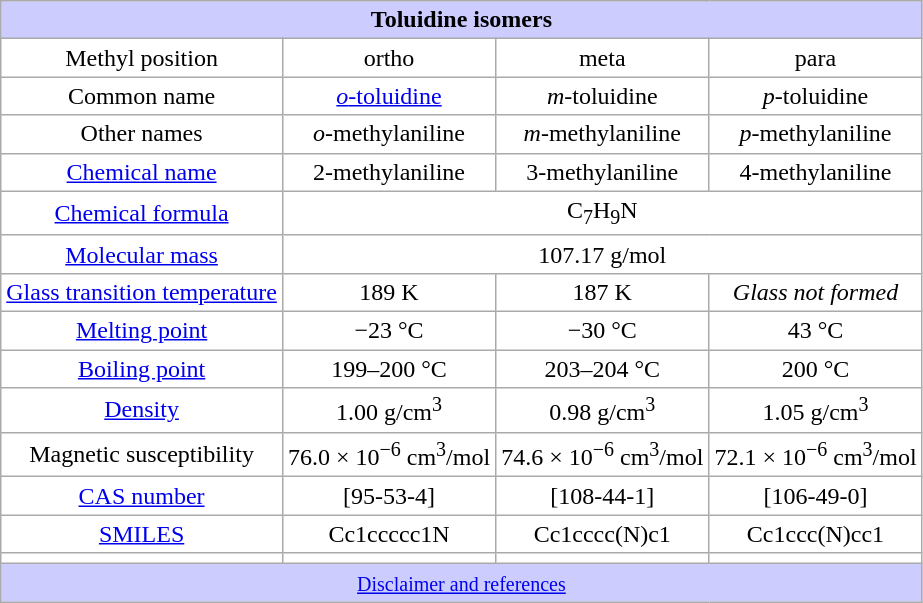<table class="wikitable" border="1" style="text-align:center; background:#ffffff;">
<tr>
<th colspan="4" style="background:#ccccff;">Toluidine isomers</th>
</tr>
<tr>
<td>Methyl position</td>
<td>ortho</td>
<td>meta</td>
<td>para</td>
</tr>
<tr>
<td>Common name</td>
<td><a href='#'><em>o</em>-toluidine</a></td>
<td><em>m</em>-toluidine</td>
<td><em>p</em>-toluidine</td>
</tr>
<tr>
<td>Other names</td>
<td><em>o</em>-methylaniline</td>
<td><em>m</em>-methylaniline</td>
<td><em>p</em>-methylaniline</td>
</tr>
<tr>
<td><a href='#'>Chemical name</a></td>
<td>2-methylaniline</td>
<td>3-methylaniline</td>
<td>4-methylaniline</td>
</tr>
<tr>
<td><a href='#'>Chemical formula</a></td>
<td colspan="3">C<sub>7</sub>H<sub>9</sub>N</td>
</tr>
<tr>
<td><a href='#'>Molecular mass</a></td>
<td colspan="3">107.17 g/mol</td>
</tr>
<tr>
<td><a href='#'>Glass transition temperature</a></td>
<td>189 K</td>
<td>187 K</td>
<td><em>Glass not formed</em></td>
</tr>
<tr>
<td><a href='#'>Melting point</a></td>
<td>−23 °C</td>
<td>−30 °C</td>
<td>43 °C</td>
</tr>
<tr>
<td><a href='#'>Boiling point</a></td>
<td>199–200 °C</td>
<td>203–204 °C</td>
<td>200 °C</td>
</tr>
<tr>
<td><a href='#'>Density</a></td>
<td>1.00 g/cm<sup>3</sup></td>
<td>0.98 g/cm<sup>3</sup></td>
<td>1.05 g/cm<sup>3</sup></td>
</tr>
<tr>
<td>Magnetic susceptibility</td>
<td>76.0 × 10<sup>−6</sup> cm<sup>3</sup>/mol</td>
<td>74.6 × 10<sup>−6</sup> cm<sup>3</sup>/mol</td>
<td>72.1 × 10<sup>−6</sup> cm<sup>3</sup>/mol</td>
</tr>
<tr>
<td><a href='#'>CAS number</a></td>
<td>[95-53-4]</td>
<td>[108-44-1]</td>
<td>[106-49-0]</td>
</tr>
<tr>
<td><a href='#'>SMILES</a></td>
<td>Cc1ccccc1N</td>
<td>Cc1cccc(N)c1</td>
<td>Cc1ccc(N)cc1</td>
</tr>
<tr>
<td></td>
<td></td>
<td></td>
<td></td>
</tr>
<tr>
<td colspan=4 style="background:#ccccff;"><small><a href='#'>Disclaimer and references</a></small></td>
</tr>
</table>
